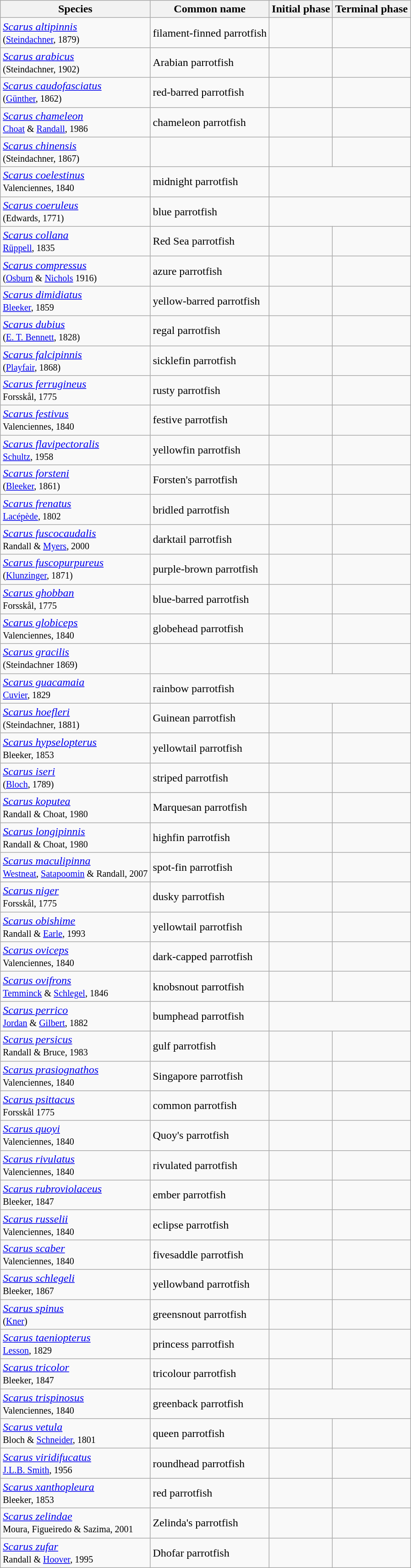<table class="wikitable">
<tr>
<th>Species</th>
<th>Common name</th>
<th>Initial phase</th>
<th>Terminal phase</th>
</tr>
<tr>
<td><em><a href='#'>Scarus altipinnis</a></em><br><small>(<a href='#'>Steindachner</a>, 1879)</small></td>
<td>filament-finned parrotfish</td>
<td></td>
<td></td>
</tr>
<tr>
<td><em><a href='#'>Scarus arabicus</a></em><br><small>(Steindachner, 1902)</small></td>
<td>Arabian parrotfish</td>
<td></td>
<td></td>
</tr>
<tr>
<td><em><a href='#'>Scarus caudofasciatus</a></em><br><small>(<a href='#'>Günther</a>, 1862)</small></td>
<td>red-barred parrotfish</td>
<td></td>
<td></td>
</tr>
<tr>
<td><em><a href='#'>Scarus chameleon</a></em><br><small><a href='#'>Choat</a> & <a href='#'>Randall</a>, 1986</small></td>
<td>chameleon parrotfish</td>
<td></td>
<td></td>
</tr>
<tr>
<td><em><a href='#'>Scarus chinensis</a></em><br><small>(Steindachner, 1867)</small></td>
<td></td>
<td></td>
<td></td>
</tr>
<tr>
<td><em><a href='#'>Scarus coelestinus</a></em><br><small>Valenciennes, 1840</small></td>
<td>midnight parrotfish</td>
<td colspan="2"></td>
</tr>
<tr>
<td><em><a href='#'>Scarus coeruleus</a></em><br><small>(Edwards, 1771)</small></td>
<td>blue parrotfish</td>
<td colspan="2"></td>
</tr>
<tr>
<td><em><a href='#'>Scarus collana</a></em><br><small><a href='#'>Rüppell</a>, 1835</small></td>
<td>Red Sea parrotfish</td>
<td></td>
<td></td>
</tr>
<tr>
<td><em><a href='#'>Scarus compressus</a></em><br><small>(<a href='#'>Osburn</a> & <a href='#'>Nichols</a> 1916)</small></td>
<td>azure parrotfish</td>
<td></td>
<td></td>
</tr>
<tr>
<td><em><a href='#'>Scarus dimidiatus</a></em><br><small><a href='#'>Bleeker</a>, 1859</small></td>
<td>yellow-barred parrotfish</td>
<td></td>
<td></td>
</tr>
<tr>
<td><em><a href='#'>Scarus dubius</a></em><br><small>(<a href='#'>E. T. Bennett</a>, 1828)</small></td>
<td>regal parrotfish</td>
<td></td>
<td></td>
</tr>
<tr>
<td><em><a href='#'>Scarus falcipinnis</a></em><br><small>(<a href='#'>Playfair</a>, 1868)</small></td>
<td>sicklefin parrotfish</td>
<td></td>
<td></td>
</tr>
<tr>
<td><em><a href='#'>Scarus ferrugineus</a></em><br><small>Forsskål, 1775</small></td>
<td>rusty parrotfish</td>
<td></td>
<td></td>
</tr>
<tr>
<td><em><a href='#'>Scarus festivus</a></em><br><small>Valenciennes, 1840</small></td>
<td>festive parrotfish</td>
<td></td>
<td></td>
</tr>
<tr>
<td><em><a href='#'>Scarus flavipectoralis</a></em><br><small><a href='#'>Schultz</a>, 1958</small></td>
<td>yellowfin parrotfish</td>
<td></td>
<td></td>
</tr>
<tr>
<td><em><a href='#'>Scarus forsteni</a></em><br><small>(<a href='#'>Bleeker</a>, 1861)</small></td>
<td>Forsten's parrotfish</td>
<td></td>
<td></td>
</tr>
<tr>
<td><em><a href='#'>Scarus frenatus</a></em><br><small><a href='#'>Lacépède</a>, 1802</small></td>
<td>bridled parrotfish</td>
<td></td>
<td></td>
</tr>
<tr>
<td><em><a href='#'>Scarus fuscocaudalis</a></em><br><small>Randall & <a href='#'>Myers</a>, 2000</small></td>
<td>darktail parrotfish</td>
<td></td>
<td></td>
</tr>
<tr>
<td><em><a href='#'>Scarus fuscopurpureus</a></em><br><small>(<a href='#'>Klunzinger</a>, 1871)</small></td>
<td>purple-brown parrotfish</td>
<td></td>
<td></td>
</tr>
<tr>
<td><em><a href='#'>Scarus ghobban</a></em><br><small>Forsskål, 1775</small></td>
<td>blue-barred parrotfish</td>
<td></td>
<td></td>
</tr>
<tr>
<td><em><a href='#'>Scarus globiceps</a></em><br><small>Valenciennes, 1840</small></td>
<td>globehead parrotfish</td>
<td></td>
<td></td>
</tr>
<tr>
<td><em><a href='#'>Scarus gracilis</a></em><br><small>(Steindachner 1869)</small></td>
<td></td>
<td></td>
<td></td>
</tr>
<tr>
<td><em><a href='#'>Scarus guacamaia</a></em><br><small><a href='#'>Cuvier</a>, 1829</small></td>
<td>rainbow parrotfish</td>
<td colspan="2"></td>
</tr>
<tr>
<td><em><a href='#'>Scarus hoefleri</a></em><br><small>(Steindachner, 1881)</small></td>
<td>Guinean parrotfish</td>
<td></td>
<td></td>
</tr>
<tr>
<td><em><a href='#'>Scarus hypselopterus</a></em><br><small>Bleeker, 1853</small></td>
<td>yellowtail parrotfish</td>
<td></td>
<td></td>
</tr>
<tr>
<td><em><a href='#'>Scarus iseri</a></em><br><small>(<a href='#'>Bloch</a>, 1789)</small></td>
<td>striped parrotfish</td>
<td></td>
<td></td>
</tr>
<tr>
<td><em><a href='#'>Scarus koputea</a></em><br><small>Randall & Choat, 1980</small></td>
<td>Marquesan parrotfish</td>
<td></td>
<td></td>
</tr>
<tr>
<td><em><a href='#'>Scarus longipinnis</a></em><br><small>Randall & Choat, 1980</small></td>
<td>highfin parrotfish</td>
<td></td>
<td></td>
</tr>
<tr>
<td><em><a href='#'>Scarus maculipinna</a></em><br><small><a href='#'>Westneat</a>, <a href='#'>Satapoomin</a> & Randall, 2007</small></td>
<td>spot-fin parrotfish</td>
<td></td>
<td></td>
</tr>
<tr>
<td><em><a href='#'>Scarus niger</a></em><br><small>Forsskål, 1775</small></td>
<td>dusky parrotfish</td>
<td></td>
<td></td>
</tr>
<tr>
<td><em><a href='#'>Scarus obishime</a></em><br><small>Randall & <a href='#'>Earle</a>, 1993</small></td>
<td>yellowtail parrotfish</td>
<td></td>
<td></td>
</tr>
<tr>
<td><em><a href='#'>Scarus oviceps</a></em><br><small>Valenciennes, 1840</small></td>
<td>dark-capped parrotfish</td>
<td></td>
<td></td>
</tr>
<tr>
<td><em><a href='#'>Scarus ovifrons</a></em><br><small><a href='#'>Temminck</a> & <a href='#'>Schlegel</a>, 1846</small></td>
<td>knobsnout parrotfish</td>
<td></td>
<td></td>
</tr>
<tr>
<td><em><a href='#'>Scarus perrico</a></em><br><small><a href='#'>Jordan</a> & <a href='#'>Gilbert</a>, 1882</small></td>
<td>bumphead parrotfish</td>
<td colspan="2"></td>
</tr>
<tr>
<td><em><a href='#'>Scarus persicus</a></em><br><small>Randall & Bruce, 1983</small></td>
<td>gulf parrotfish</td>
<td></td>
<td></td>
</tr>
<tr>
<td><em><a href='#'>Scarus prasiognathos</a></em><br><small>Valenciennes, 1840</small></td>
<td>Singapore parrotfish</td>
<td></td>
<td></td>
</tr>
<tr>
<td><em><a href='#'>Scarus psittacus</a></em><br><small>Forsskål 1775</small></td>
<td>common parrotfish</td>
<td></td>
<td></td>
</tr>
<tr>
<td><em><a href='#'>Scarus quoyi</a></em><br><small>Valenciennes, 1840</small></td>
<td>Quoy's parrotfish</td>
<td></td>
<td></td>
</tr>
<tr>
<td><em><a href='#'>Scarus rivulatus</a></em><br><small>Valenciennes, 1840</small></td>
<td>rivulated parrotfish</td>
<td></td>
<td></td>
</tr>
<tr>
<td><em><a href='#'>Scarus rubroviolaceus</a></em><br><small>Bleeker, 1847</small></td>
<td>ember parrotfish</td>
<td></td>
<td></td>
</tr>
<tr>
<td><em><a href='#'>Scarus russelii</a></em><br><small>Valenciennes, 1840</small></td>
<td>eclipse parrotfish</td>
<td></td>
<td></td>
</tr>
<tr>
<td><em><a href='#'>Scarus scaber</a></em><br><small>Valenciennes, 1840</small></td>
<td>fivesaddle parrotfish</td>
<td></td>
<td></td>
</tr>
<tr>
<td><em><a href='#'>Scarus schlegeli</a></em><br><small>Bleeker, 1867</small></td>
<td>yellowband parrotfish</td>
<td></td>
<td></td>
</tr>
<tr>
<td><em><a href='#'>Scarus spinus</a></em><br><small>(<a href='#'>Kner</a>)</small></td>
<td>greensnout parrotfish</td>
<td></td>
<td></td>
</tr>
<tr>
<td><em><a href='#'>Scarus taeniopterus</a></em><br><small><a href='#'>Lesson</a>, 1829</small></td>
<td>princess parrotfish</td>
<td></td>
<td></td>
</tr>
<tr>
<td><em><a href='#'>Scarus tricolor</a></em><br><small>Bleeker, 1847</small></td>
<td>tricolour parrotfish</td>
<td></td>
<td></td>
</tr>
<tr>
<td><em><a href='#'>Scarus trispinosus</a></em><br><small>Valenciennes, 1840</small></td>
<td>greenback parrotfish</td>
<td colspan="2"></td>
</tr>
<tr>
<td><em><a href='#'>Scarus vetula</a></em><br><small>Bloch & <a href='#'>Schneider</a>, 1801</small></td>
<td>queen parrotfish</td>
<td></td>
<td></td>
</tr>
<tr>
<td><em><a href='#'>Scarus viridifucatus</a></em><br><small><a href='#'>J.L.B. Smith</a>, 1956</small></td>
<td>roundhead parrotfish</td>
<td></td>
<td></td>
</tr>
<tr>
<td><em><a href='#'>Scarus xanthopleura</a></em><br><small>Bleeker, 1853</small></td>
<td>red parrotfish</td>
<td></td>
<td></td>
</tr>
<tr>
<td><em><a href='#'>Scarus zelindae</a></em><br><small>Moura, Figueiredo & Sazima, 2001</small></td>
<td>Zelinda's parrotfish</td>
<td></td>
<td></td>
</tr>
<tr>
<td><em><a href='#'>Scarus zufar</a></em><br><small>Randall & <a href='#'>Hoover</a>, 1995</small></td>
<td>Dhofar parrotfish</td>
<td></td>
<td></td>
</tr>
</table>
